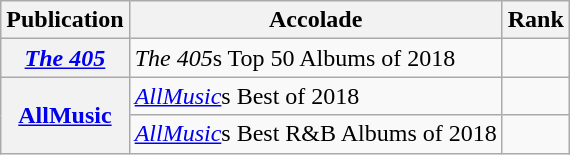<table class="wikitable sortable plainrowheaders">
<tr>
<th scope="col">Publication</th>
<th scope="col">Accolade</th>
<th scope="col">Rank</th>
</tr>
<tr>
<th scope="row"><em><a href='#'>The 405</a></em></th>
<td><em>The 405</em>s Top 50 Albums of 2018</td>
<td></td>
</tr>
<tr>
<th rowspan=2 scope="row"><a href='#'>AllMusic</a></th>
<td><em><a href='#'>AllMusic</a></em>s Best of 2018</td>
<td></td>
</tr>
<tr>
<td><em><a href='#'>AllMusic</a></em>s Best R&B Albums of 2018</td>
<td></td>
</tr>
</table>
